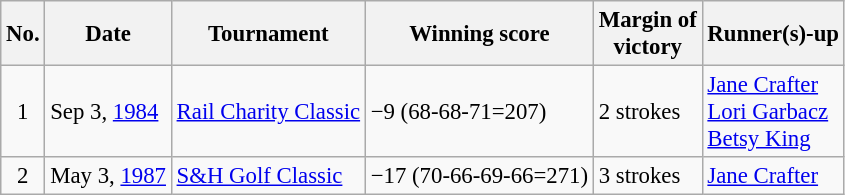<table class="wikitable" style="font-size:95%;">
<tr>
<th>No.</th>
<th>Date</th>
<th>Tournament</th>
<th>Winning score</th>
<th>Margin of<br>victory</th>
<th>Runner(s)-up</th>
</tr>
<tr>
<td align=center>1</td>
<td>Sep 3, <a href='#'>1984</a></td>
<td><a href='#'>Rail Charity Classic</a></td>
<td>−9 (68-68-71=207)</td>
<td>2 strokes</td>
<td> <a href='#'>Jane Crafter</a><br> <a href='#'>Lori Garbacz</a><br> <a href='#'>Betsy King</a></td>
</tr>
<tr>
<td align=center>2</td>
<td>May 3, <a href='#'>1987</a></td>
<td><a href='#'>S&H Golf Classic</a></td>
<td>−17 (70-66-69-66=271)</td>
<td>3 strokes</td>
<td> <a href='#'>Jane Crafter</a></td>
</tr>
</table>
